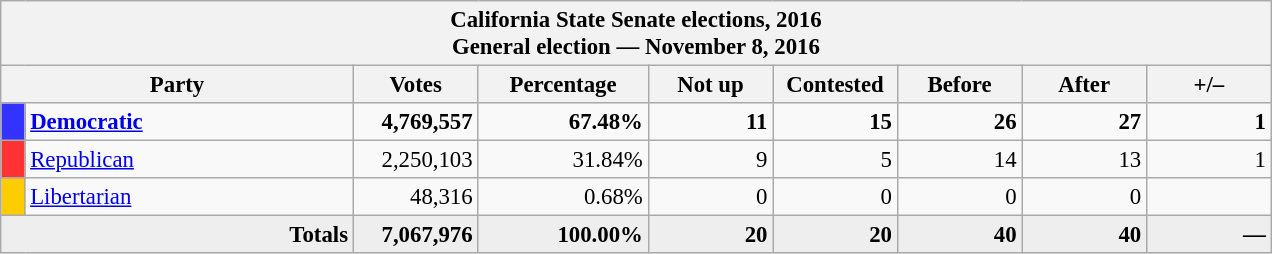<table class="wikitable" style="font-size:95%;">
<tr>
<th colspan="9">California State Senate elections, 2016<br>General election — November 8, 2016</th>
</tr>
<tr>
<th colspan=2 style="width: 15em">Party</th>
<th style="width: 5em">Votes</th>
<th style="width: 7em">Percentage</th>
<th style="width: 5em">Not up</th>
<th style="width: 5em">Contested</th>
<th style="width: 5em">Before</th>
<th style="width: 5em">After</th>
<th style="width: 5em">+/–</th>
</tr>
<tr>
<th style="background-color:#33F; width: 3px"></th>
<td style="width: 130px"><strong><a href='#'>Democratic</a></strong></td>
<td align="right"><strong>4,769,557</strong></td>
<td align="right"><strong>67.48%</strong></td>
<td align="right"><strong>11</strong></td>
<td align="right"><strong>15</strong></td>
<td align="right"><strong>26</strong></td>
<td align="right"><strong>27</strong></td>
<td align="right"><strong> 1</strong></td>
</tr>
<tr>
<th style="background-color:#F33; width: 3px"></th>
<td style="width: 130px"><a href='#'>Republican</a></td>
<td align="right">2,250,103</td>
<td align="right">31.84%</td>
<td align="right">9</td>
<td align="right">5</td>
<td align="right">14</td>
<td align="right">13</td>
<td align="right"> 1</td>
</tr>
<tr>
<th style="background-color:#FC0; width: 3px"></th>
<td style="width: 130px"><a href='#'>Libertarian</a></td>
<td align="right">48,316</td>
<td align="right">0.68%</td>
<td align="right">0</td>
<td align="right">0</td>
<td align="right">0</td>
<td align="right">0</td>
<td align="right"></td>
</tr>
<tr bgcolor="#EEEEEE">
<td colspan="2" align="right"><strong>Totals</strong></td>
<td align="right"><strong>7,067,976</strong></td>
<td align="right"><strong>100.00%</strong></td>
<td align="right"><strong>20</strong></td>
<td align="right"><strong>20</strong></td>
<td align="right"><strong>40</strong></td>
<td align="right"><strong>40</strong></td>
<td align="right"><strong>—</strong></td>
</tr>
</table>
